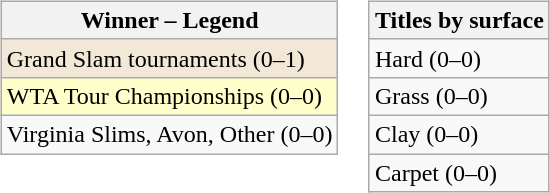<table>
<tr valign=top>
<td><br><table class="wikitable sortable mw-collapsible mw-collapsed">
<tr>
<th>Winner – Legend</th>
</tr>
<tr>
<td bgcolor=#f3e7d7>Grand Slam tournaments (0–1)</td>
</tr>
<tr>
<td bgcolor=#ffffcc>WTA Tour Championships (0–0)</td>
</tr>
<tr>
<td>Virginia Slims, Avon, Other (0–0)</td>
</tr>
</table>
</td>
<td><br><table class="wikitable sortable mw-collapsible mw-collapsed">
<tr>
<th>Titles by surface</th>
</tr>
<tr>
<td>Hard (0–0)</td>
</tr>
<tr>
<td>Grass (0–0)</td>
</tr>
<tr>
<td>Clay (0–0)</td>
</tr>
<tr>
<td>Carpet (0–0)</td>
</tr>
</table>
</td>
</tr>
</table>
